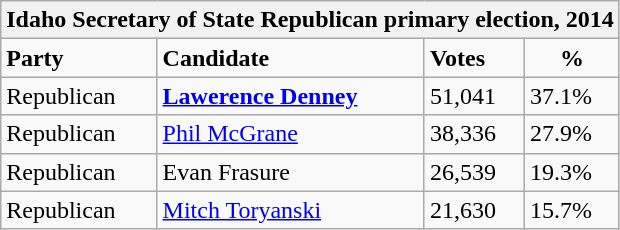<table class="wikitable">
<tr>
<th colspan="4">Idaho Secretary of State Republican primary election, 2014</th>
</tr>
<tr>
<td><strong>Party</strong></td>
<td><strong>Candidate</strong></td>
<td><strong>Votes</strong></td>
<td align=center><strong>%</strong></td>
</tr>
<tr>
<td>Republican</td>
<td><strong><a href='#'>Lawerence Denney</a></strong></td>
<td>51,041</td>
<td>37.1%</td>
</tr>
<tr>
<td>Republican</td>
<td><a href='#'>Phil McGrane</a></td>
<td>38,336</td>
<td>27.9%</td>
</tr>
<tr>
<td>Republican</td>
<td>Evan Frasure</td>
<td>26,539</td>
<td>19.3%</td>
</tr>
<tr>
<td>Republican</td>
<td><a href='#'>Mitch Toryanski</a></td>
<td>21,630</td>
<td>15.7%</td>
</tr>
</table>
